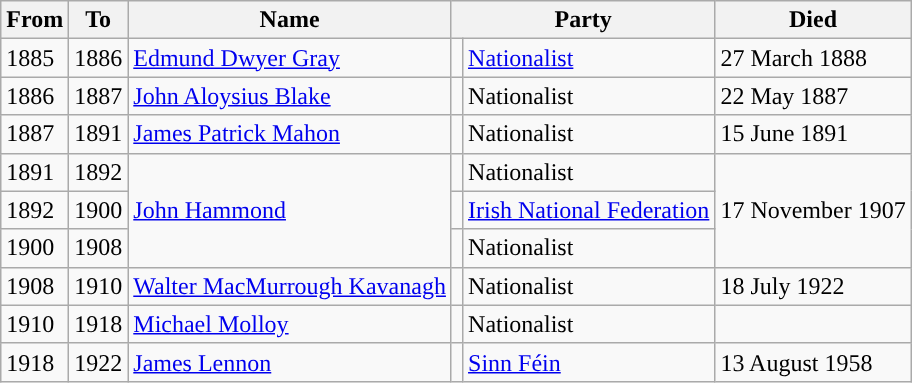<table class=wikitable>
<tr>
<th>From</th>
<th>To</th>
<th>Name</th>
<th colspan=2>Party</th>
<th>Died</th>
</tr>
<tr>
<td>1885</td>
<td>1886</td>
<td><a href='#'>Edmund Dwyer Gray</a></td>
<td style="color:inherit;background-color: "></td>
<td><a href='#'>Nationalist</a></td>
<td>27 March 1888</td>
</tr>
<tr>
<td>1886</td>
<td>1887</td>
<td><a href='#'>John Aloysius Blake</a></td>
<td style="color:inherit;background-color: "></td>
<td>Nationalist</td>
<td>22 May 1887</td>
</tr>
<tr>
<td>1887</td>
<td>1891</td>
<td><a href='#'>James Patrick Mahon</a></td>
<td style="color:inherit;background-color: "></td>
<td>Nationalist</td>
<td>15 June 1891</td>
</tr>
<tr>
<td>1891</td>
<td>1892</td>
<td rowspan=3><a href='#'>John Hammond</a></td>
<td style="color:inherit;background-color: "></td>
<td>Nationalist</td>
<td rowspan=3>17 November 1907</td>
</tr>
<tr>
<td>1892</td>
<td>1900</td>
<td style="color:inherit;background-color: "></td>
<td><a href='#'>Irish National Federation</a></td>
</tr>
<tr>
<td>1900</td>
<td>1908</td>
<td style="color:inherit;background-color: "></td>
<td>Nationalist</td>
</tr>
<tr>
<td>1908</td>
<td>1910</td>
<td><a href='#'>Walter MacMurrough Kavanagh</a></td>
<td style="color:inherit;background-color: "></td>
<td>Nationalist</td>
<td>18 July 1922</td>
</tr>
<tr>
<td>1910</td>
<td>1918</td>
<td><a href='#'>Michael Molloy</a></td>
<td style="color:inherit;background-color: "></td>
<td>Nationalist</td>
<td></td>
</tr>
<tr>
<td>1918</td>
<td>1922</td>
<td><a href='#'>James Lennon</a></td>
<td style="color:inherit;background-color: "></td>
<td><a href='#'>Sinn Féin</a></td>
<td>13 August 1958</td>
</tr>
</table>
